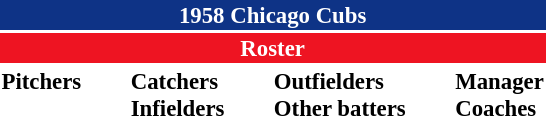<table class="toccolours" style="font-size: 95%;">
<tr>
<th colspan="10" style="background-color: #0e3386; color: white; text-align: center;">1958 Chicago Cubs</th>
</tr>
<tr>
<td colspan="10" style="background-color: #EE1422; color: white; text-align: center;"><strong>Roster</strong></td>
</tr>
<tr>
<td valign="top"><strong>Pitchers</strong><br>

















</td>
<td width="25px"></td>
<td valign="top"><strong>Catchers</strong><br>



<strong>Infielders</strong>








</td>
<td width="25px"></td>
<td valign="top"><strong>Outfielders</strong><br>







<strong>Other batters</strong>




</td>
<td width="25px"></td>
<td valign="top"><strong>Manager</strong><br>
<strong>Coaches</strong>


</td>
</tr>
<tr>
</tr>
</table>
